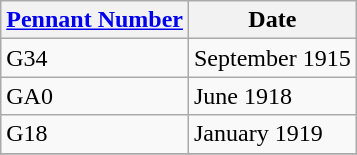<table class="wikitable" style="text-align:left">
<tr>
<th><a href='#'>Pennant Number</a></th>
<th>Date</th>
</tr>
<tr>
<td>G34</td>
<td>September 1915</td>
</tr>
<tr>
<td>GA0</td>
<td>June 1918</td>
</tr>
<tr>
<td>G18</td>
<td>January 1919</td>
</tr>
<tr>
</tr>
</table>
